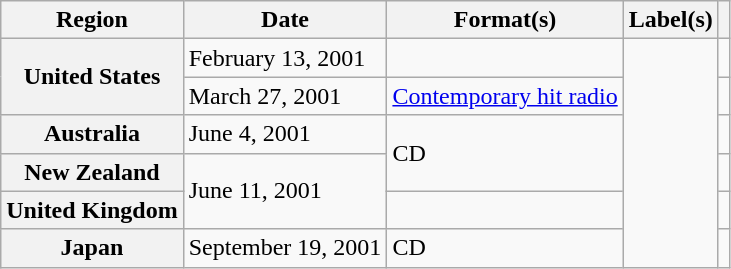<table class="wikitable plainrowheaders">
<tr>
<th scope="col">Region</th>
<th scope="col">Date</th>
<th scope="col">Format(s)</th>
<th scope="col">Label(s)</th>
<th scope="col"></th>
</tr>
<tr>
<th scope="row" rowspan="2">United States</th>
<td>February 13, 2001</td>
<td></td>
<td rowspan="7"></td>
<td></td>
</tr>
<tr>
<td>March 27, 2001</td>
<td><a href='#'>Contemporary hit radio</a></td>
<td></td>
</tr>
<tr>
<th scope="row">Australia</th>
<td>June 4, 2001</td>
<td rowspan="2">CD</td>
<td></td>
</tr>
<tr>
<th scope="row">New Zealand</th>
<td rowspan="2">June 11, 2001</td>
<td></td>
</tr>
<tr>
<th scope="row">United Kingdom</th>
<td></td>
<td></td>
</tr>
<tr>
<th scope="row">Japan</th>
<td>September 19, 2001</td>
<td>CD</td>
<td></td>
</tr>
</table>
